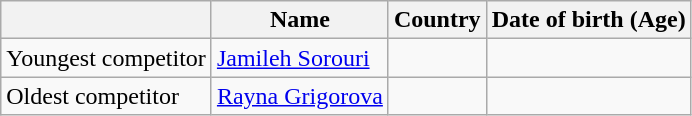<table class="wikitable">
<tr>
<th></th>
<th>Name</th>
<th>Country</th>
<th>Date of birth (Age)</th>
</tr>
<tr>
<td>Youngest competitor</td>
<td><a href='#'>Jamileh Sorouri</a></td>
<td></td>
<td></td>
</tr>
<tr>
<td>Oldest competitor</td>
<td><a href='#'>Rayna Grigorova</a></td>
<td></td>
<td></td>
</tr>
</table>
